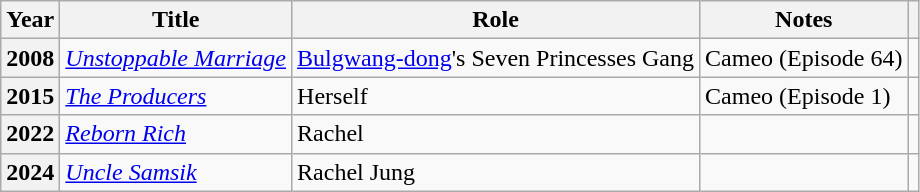<table class="wikitable plainrowheaders sortable">
<tr>
<th scope="col">Year</th>
<th scope="col">Title</th>
<th scope="col">Role</th>
<th scope="col">Notes</th>
<th scope="col" class="unsortable"></th>
</tr>
<tr>
<th scope="row">2008</th>
<td><em><a href='#'>Unstoppable Marriage</a></em></td>
<td><a href='#'>Bulgwang-dong</a>'s Seven Princesses Gang</td>
<td>Cameo (Episode 64)</td>
<td style="text-align:center"></td>
</tr>
<tr>
<th scope="row">2015</th>
<td><em><a href='#'>The Producers</a></em></td>
<td>Herself</td>
<td>Cameo (Episode 1)</td>
<td style="text-align:center"></td>
</tr>
<tr>
<th scope="row">2022</th>
<td><em><a href='#'>Reborn Rich</a></em></td>
<td>Rachel</td>
<td></td>
<td style="text-align:center"></td>
</tr>
<tr>
<th scope="row">2024</th>
<td><em><a href='#'>Uncle Samsik</a></em></td>
<td>Rachel Jung</td>
<td style="text-align:center"></td>
<td style="text-align:center"></td>
</tr>
</table>
